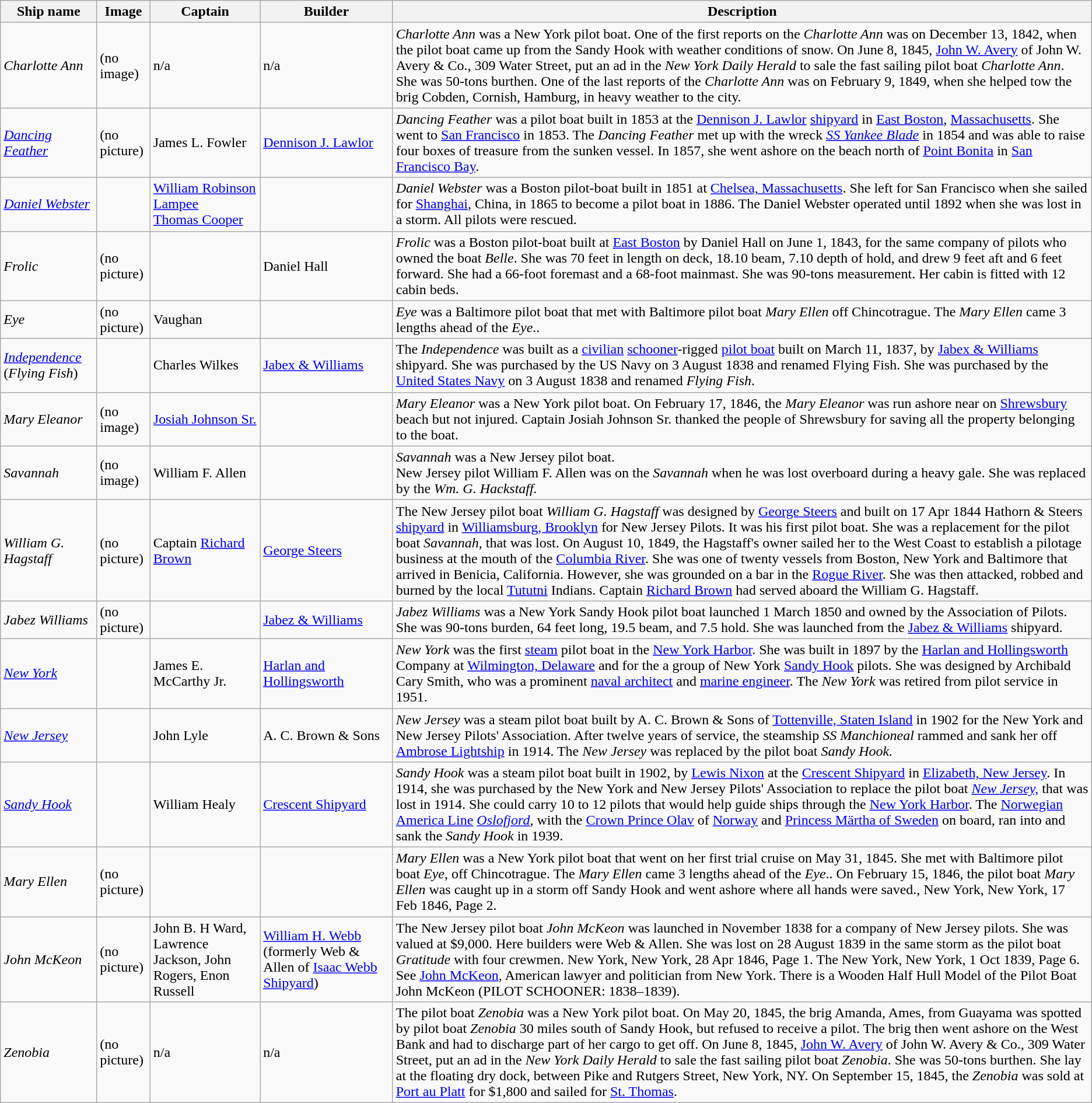<table class="wikitable sortable">
<tr>
<th>Ship name</th>
<th>Image</th>
<th>Captain</th>
<th>Builder</th>
<th>Description</th>
</tr>
<tr>
<td><em>Charlotte Ann</em></td>
<td>(no image)</td>
<td>n/a</td>
<td>n/a</td>
<td><em>Charlotte Ann</em> was a New York pilot boat. One of the first reports on the <em>Charlotte Ann</em> was on December 13, 1842, when the pilot boat came up from the Sandy Hook with weather conditions of snow. On June 8, 1845, <a href='#'>John W. Avery</a> of John W. Avery & Co., 309 Water Street, put an ad in the <em>New York Daily Herald</em> to sale the fast sailing pilot boat <em>Charlotte Ann</em>. She was 50-tons burthen. One of the last reports of the <em>Charlotte Ann</em> was on February 9, 1849, when she helped tow the brig Cobden, Cornish, Hamburg, in heavy weather to the city.</td>
</tr>
<tr>
<td><em><a href='#'>Dancing Feather</a></em></td>
<td>(no picture)</td>
<td>James L. Fowler</td>
<td><a href='#'>Dennison J. Lawlor</a></td>
<td><em>Dancing Feather</em> was a pilot boat built in 1853 at the <a href='#'>Dennison J. Lawlor</a> <a href='#'>shipyard</a> in <a href='#'>East Boston</a>, <a href='#'>Massachusetts</a>. She went to <a href='#'>San Francisco</a> in 1853. The <em>Dancing Feather</em> met up with the wreck <em><a href='#'>SS Yankee Blade</a></em> in 1854 and was able to raise four boxes of treasure from the sunken vessel. In 1857, she went ashore on the beach north of <a href='#'>Point Bonita</a> in <a href='#'>San Francisco Bay</a>.</td>
</tr>
<tr>
<td><a href='#'><em>Daniel Webster</em></a></td>
<td></td>
<td><a href='#'>William Robinson Lampee</a><br><a href='#'>Thomas Cooper</a></td>
<td></td>
<td><em>Daniel Webster</em> was a Boston pilot-boat built in 1851 at <a href='#'>Chelsea, Massachusetts</a>. She left for San Francisco when she sailed for <a href='#'>Shanghai</a>, China, in 1865 to become a pilot boat in 1886. The Daniel Webster operated until 1892 when she was lost in a storm. All pilots were rescued.</td>
</tr>
<tr>
<td><em>Frolic</em></td>
<td>(no picture)</td>
<td></td>
<td>Daniel Hall</td>
<td><em>Frolic</em> was a Boston pilot-boat built at <a href='#'>East Boston</a> by Daniel Hall on June 1, 1843, for the same company of pilots who owned the boat <em>Belle</em>. She was 70 feet in length on deck, 18.10 beam, 7.10 depth of hold, and drew 9 feet aft and 6 feet forward. She had a 66-foot foremast and a 68-foot mainmast. She was 90-tons measurement. Her cabin is fitted with 12 cabin beds.</td>
</tr>
<tr>
<td><em>Eye</em></td>
<td>(no picture)</td>
<td>Vaughan</td>
<td></td>
<td><em>Eye</em> was a Baltimore pilot boat that met with Baltimore pilot boat <em>Mary Ellen</em> off Chincotrague. The <em>Mary Ellen</em> came 3 lengths ahead of the <em>Eye</em>..</td>
</tr>
<tr>
<td><a href='#'><em>Independence</em></a> (<em>Flying Fish</em>)</td>
<td></td>
<td>Charles Wilkes</td>
<td><a href='#'>Jabex & Williams</a></td>
<td>The <em>Independence</em> was built as a <a href='#'>civilian</a> <a href='#'>schooner</a>-rigged <a href='#'>pilot boat</a> built on March 11, 1837, by <a href='#'>Jabex & Williams</a> shipyard. She was purchased by the US Navy on 3 August 1838 and renamed Flying Fish. She was purchased by the <a href='#'>United States Navy</a> on 3 August 1838 and renamed <em>Flying Fish</em>.</td>
</tr>
<tr>
<td><em>Mary Eleanor</em></td>
<td>(no image)</td>
<td><a href='#'>Josiah Johnson Sr.</a></td>
<td></td>
<td><em>Mary Eleanor</em> was a New York pilot boat. On February 17, 1846, the <em>Mary Eleanor</em> was run ashore near on <a href='#'>Shrewsbury</a> beach but not injured. Captain Josiah Johnson Sr. thanked the people of Shrewsbury for saving all the property belonging to the boat.</td>
</tr>
<tr>
<td><em>Savannah</em></td>
<td>(no image)</td>
<td>William F. Allen</td>
<td></td>
<td><em>Savannah</em> was a New Jersey pilot boat.<br>New Jersey pilot William F. Allen was on the <em>Savannah</em> when he was lost overboard during a heavy gale. 
She was replaced by the <em>Wm. G. Hackstaff.</em></td>
</tr>
<tr>
<td><em>William G. Hagstaff</em></td>
<td>(no picture)</td>
<td>Captain <a href='#'>Richard Brown</a></td>
<td><a href='#'>George Steers</a></td>
<td>The New Jersey pilot boat <em>William G. Hagstaff</em> was designed by <a href='#'>George Steers</a> and built on 17 Apr 1844 Hathorn & Steers <a href='#'>shipyard</a> in <a href='#'>Williamsburg, Brooklyn</a> for New Jersey Pilots. It was his first pilot boat. She was a replacement for the pilot boat <em>Savannah,</em> that was lost. On August 10, 1849, the Hagstaff's owner sailed her to the West Coast to establish a pilotage business at the mouth of the <a href='#'>Columbia River</a>. She was one of twenty vessels from Boston, New York and Baltimore that arrived in Benicia, California. However, she was grounded on a bar in the <a href='#'>Rogue River</a>. She was then attacked, robbed and burned by the local <a href='#'>Tututni</a> Indians. Captain <a href='#'>Richard Brown</a> had served aboard the William G. Hagstaff.</td>
</tr>
<tr>
<td><em>Jabez Williams</em></td>
<td>(no picture)</td>
<td></td>
<td><a href='#'>Jabez & Williams</a></td>
<td><em>Jabez Williams</em> was a New York Sandy Hook pilot boat launched 1 March 1850 and owned by the Association of Pilots. She was 90-tons burden, 64 feet long, 19.5 beam, and 7.5 hold. She was launched from the <a href='#'>Jabez & Williams</a> shipyard. </td>
</tr>
<tr>
<td><a href='#'><em>New York</em></a></td>
<td></td>
<td>James E. McCarthy Jr.</td>
<td><a href='#'>Harlan and Hollingsworth</a></td>
<td><em>New York</em> was the first <a href='#'>steam</a> pilot boat in the <a href='#'>New York Harbor</a>. She was built in 1897 by the <a href='#'>Harlan and Hollingsworth</a> Company at <a href='#'>Wilmington, Delaware</a> and for the a group of New York <a href='#'>Sandy Hook</a> pilots. She was designed by Archibald Cary Smith, who was a prominent <a href='#'>naval architect</a> and <a href='#'>marine engineer</a>. The <em>New York</em>  was retired from pilot service in 1951.</td>
</tr>
<tr>
<td><a href='#'><em>New Jersey</em></a></td>
<td></td>
<td>John Lyle</td>
<td>A. C. Brown & Sons</td>
<td><em>New Jersey</em> was a steam pilot boat built by A. C. Brown & Sons of <a href='#'>Tottenville, Staten Island</a> in 1902 for the New York and New Jersey Pilots' Association. After twelve years of service, the steamship <em>SS Manchioneal</em> rammed and sank her off <a href='#'>Ambrose Lightship</a> in 1914. The <em>New Jersey</em> was replaced by the pilot boat <em>Sandy Hook.</em></td>
</tr>
<tr>
<td><a href='#'><em>Sandy Hook</em></a></td>
<td></td>
<td>William Healy</td>
<td><a href='#'>Crescent Shipyard</a></td>
<td><em>Sandy Hook</em> was a steam pilot boat built in 1902, by <a href='#'>Lewis Nixon</a> at the <a href='#'>Crescent Shipyard</a> in <a href='#'>Elizabeth, New Jersey</a>. In 1914, she was purchased by the New York and New Jersey Pilots' Association to replace the pilot boat <a href='#'><em>New Jersey,</em></a> that was lost in 1914. She could carry 10 to 12 pilots that would help guide ships through the <a href='#'>New York Harbor</a>. The <a href='#'>Norwegian America Line</a> <a href='#'><em>Oslofjord</em></a>, with the <a href='#'>Crown Prince Olav</a> of <a href='#'>Norway</a> and <a href='#'>Princess Märtha of Sweden</a> on board, ran into and sank the  <em>Sandy Hook</em> in 1939.</td>
</tr>
<tr>
<td><em>Mary Ellen</em></td>
<td>(no picture)</td>
<td></td>
<td></td>
<td><em>Mary Ellen</em> was a New York pilot boat that went on her first trial cruise on May 31, 1845. She met with Baltimore pilot boat <em>Eye</em>, off Chincotrague. The <em>Mary Ellen</em> came 3 lengths ahead of the <em>Eye</em>.. On February 15, 1846, the pilot boat <em>Mary Ellen</em> was caught up in a storm off Sandy Hook and went ashore where all hands were saved., New York, New York, 17 Feb 1846, Page 2.</td>
</tr>
<tr>
<td><em>John McKeon</em></td>
<td>(no picture)</td>
<td>John B. H Ward, Lawrence Jackson, John Rogers, Enon Russell</td>
<td><a href='#'>William H. Webb</a> (formerly Web & Allen of <a href='#'>Isaac Webb Shipyard</a>)</td>
<td>The New Jersey pilot boat <em>John McKeon</em> was launched in November 1838 for a company of New Jersey pilots. She was valued at $9,000. Here builders were Web & Allen. She was lost on 28 August 1839 in the same storm as the pilot boat <em>Gratitude</em> with four crewmen. New York, New York, 28 Apr 1846, Page 1. The  New York, New York, 1 Oct 1839, Page 6. See <a href='#'>John McKeon</a>, American lawyer and politician from New York. There is a Wooden Half Hull Model of the Pilot Boat John McKeon  (PILOT SCHOONER: 1838–1839).</td>
</tr>
<tr>
<td><em>Zenobia</em></td>
<td>(no picture)</td>
<td>n/a</td>
<td>n/a</td>
<td>The pilot boat <em>Zenobia</em> was a New York pilot boat. On May 20, 1845, the brig Amanda, Ames, from Guayama was spotted by pilot boat <em>Zenobia</em> 30 miles south of Sandy Hook, but refused to receive a pilot. The brig then went ashore on the West Bank and had to discharge part of her cargo to get off. On June 8, 1845, <a href='#'>John W. Avery</a> of John W. Avery & Co., 309 Water Street, put an ad in the <em>New York Daily Herald</em> to sale the fast sailing pilot boat <em>Zenobia</em>. She was 50-tons burthen. She lay at the floating dry dock, between Pike and Rutgers Street, New York, NY. On September 15, 1845, the <em>Zenobia</em> was sold at <a href='#'>Port au Platt</a> for $1,800 and sailed for <a href='#'>St. Thomas</a>.</td>
</tr>
</table>
